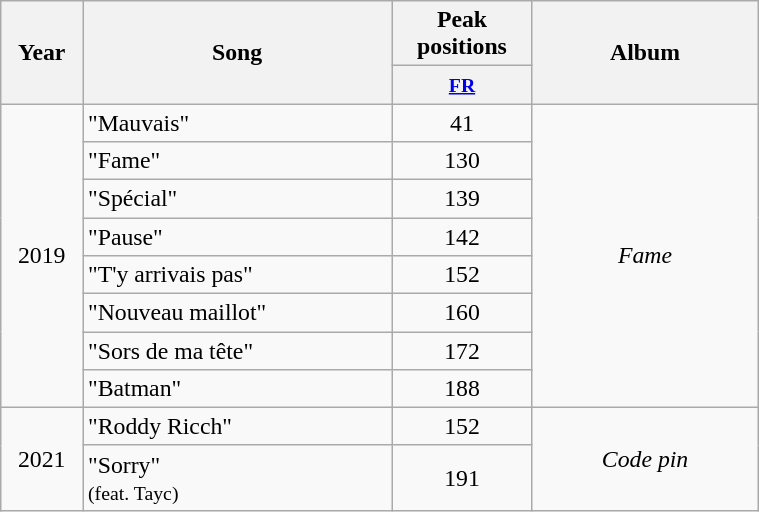<table class="wikitable" style="font-size:99%; text-align:left;" width="40%" "class="wikitable">
<tr>
<th align="center" rowspan="2" width="10">Year</th>
<th align="center" rowspan="2" width="140">Song</th>
<th align="center" colspan="1" width="15">Peak positions</th>
<th align="center" rowspan="2" width="100">Album</th>
</tr>
<tr>
<th width="20"><small><a href='#'>FR</a><br></small></th>
</tr>
<tr>
<td style="text-align:center;"rowspan=8>2019</td>
<td>"Mauvais"</td>
<td style="text-align:center;">41</td>
<td style="text-align:center;" rowspan="8"><em>Fame</em></td>
</tr>
<tr>
<td>"Fame"</td>
<td style="text-align:center;">130</td>
</tr>
<tr>
<td>"Spécial"<br></td>
<td style="text-align:center;">139</td>
</tr>
<tr>
<td>"Pause"</td>
<td style="text-align:center;">142</td>
</tr>
<tr>
<td>"T'y arrivais pas"</td>
<td style="text-align:center;">152</td>
</tr>
<tr>
<td>"Nouveau maillot"</td>
<td style="text-align:center;">160</td>
</tr>
<tr>
<td>"Sors de ma tête"</td>
<td style="text-align:center;">172</td>
</tr>
<tr>
<td>"Batman"</td>
<td style="text-align:center;">188</td>
</tr>
<tr>
<td style="text-align:center;"rowspan=2>2021</td>
<td>"Roddy Ricch"</td>
<td style="text-align:center;">152</td>
<td style="text-align:center;" rowspan=2><em>Code pin</em></td>
</tr>
<tr>
<td>"Sorry"<br><small>(feat. Tayc)</small></td>
<td style="text-align:center;">191</td>
</tr>
</table>
